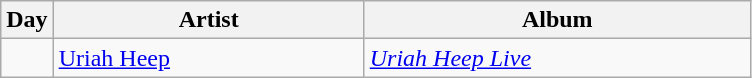<table class="wikitable" border="1">
<tr>
<th>Day</th>
<th width="200">Artist</th>
<th width="250">Album</th>
</tr>
<tr>
<td style="text-align:center;" rowspan="1"></td>
<td><a href='#'>Uriah Heep</a></td>
<td><em><a href='#'>Uriah Heep Live</a></em></td>
</tr>
</table>
